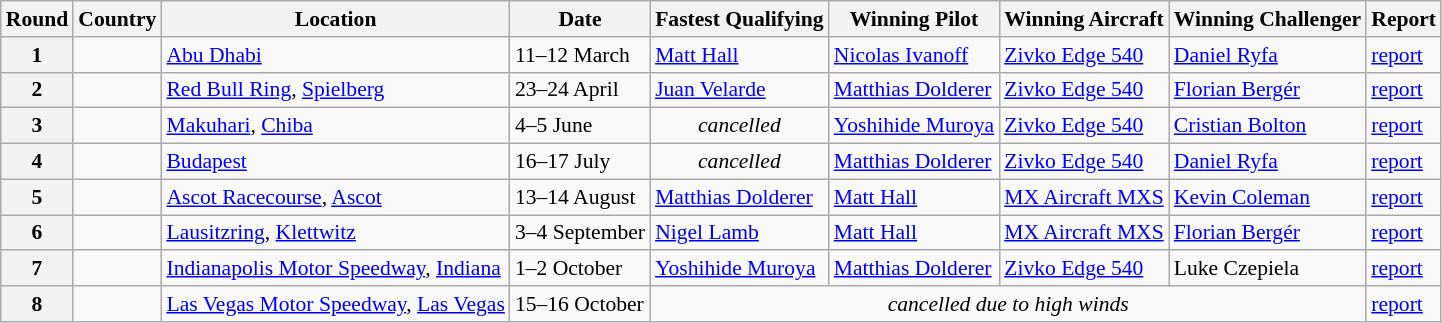<table class="wikitable"  style="font-size: 90%;">
<tr>
<th>Round</th>
<th>Country</th>
<th>Location</th>
<th>Date</th>
<th>Fastest Qualifying</th>
<th>Winning Pilot</th>
<th>Winning Aircraft</th>
<th>Winning Challenger</th>
<th>Report</th>
</tr>
<tr>
<th>1</th>
<td></td>
<td><a href='#'>Abu Dhabi</a></td>
<td>11–12 March</td>
<td> <a href='#'>Matt Hall</a></td>
<td> <a href='#'>Nicolas Ivanoff</a></td>
<td><a href='#'>Zivko Edge 540</a></td>
<td> <a href='#'>Daniel Ryfa</a></td>
<td><a href='#'>report</a></td>
</tr>
<tr>
<th>2</th>
<td></td>
<td><a href='#'>Red Bull Ring</a>, <a href='#'>Spielberg</a></td>
<td>23–24 April</td>
<td> <a href='#'>Juan Velarde</a></td>
<td> <a href='#'>Matthias Dolderer</a></td>
<td><a href='#'>Zivko Edge 540</a></td>
<td> <a href='#'>Florian Bergér</a></td>
<td><a href='#'>report</a></td>
</tr>
<tr>
<th>3</th>
<td></td>
<td><a href='#'>Makuhari</a>, <a href='#'>Chiba</a></td>
<td>4–5 June</td>
<td align=center><em>cancelled</em></td>
<td> <a href='#'>Yoshihide Muroya</a></td>
<td><a href='#'>Zivko Edge 540</a></td>
<td> <a href='#'>Cristian Bolton</a></td>
<td><a href='#'>report</a></td>
</tr>
<tr>
<th>4</th>
<td></td>
<td><a href='#'>Budapest</a></td>
<td>16–17 July</td>
<td align=center><em>cancelled</em></td>
<td> <a href='#'>Matthias Dolderer</a></td>
<td><a href='#'>Zivko Edge 540</a></td>
<td> <a href='#'>Daniel Ryfa</a></td>
<td><a href='#'>report</a></td>
</tr>
<tr>
<th>5</th>
<td></td>
<td><a href='#'>Ascot Racecourse</a>, <a href='#'>Ascot</a></td>
<td>13–14 August</td>
<td> <a href='#'>Matthias Dolderer</a></td>
<td> <a href='#'>Matt Hall</a></td>
<td><a href='#'>MX Aircraft MXS</a></td>
<td> <a href='#'>Kevin Coleman</a></td>
<td><a href='#'>report</a></td>
</tr>
<tr>
<th>6</th>
<td></td>
<td><a href='#'>Lausitzring</a>, <a href='#'>Klettwitz</a></td>
<td>3–4 September</td>
<td> <a href='#'>Nigel Lamb</a></td>
<td> <a href='#'>Matt Hall</a></td>
<td><a href='#'>MX Aircraft MXS</a></td>
<td> <a href='#'>Florian Bergér</a></td>
<td><a href='#'>report</a></td>
</tr>
<tr>
<th>7</th>
<td></td>
<td><a href='#'>Indianapolis Motor Speedway</a>, <a href='#'>Indiana</a></td>
<td>1–2 October</td>
<td> <a href='#'>Yoshihide Muroya</a></td>
<td> <a href='#'>Matthias Dolderer</a></td>
<td><a href='#'>Zivko Edge 540</a></td>
<td> Luke Czepiela</td>
<td><a href='#'>report</a></td>
</tr>
<tr>
<th>8</th>
<td></td>
<td><a href='#'>Las Vegas Motor Speedway</a>, <a href='#'>Las Vegas</a></td>
<td>15–16 October</td>
<td align=center colspan=4><em>cancelled due to high winds</em></td>
<td><a href='#'>report</a></td>
</tr>
</table>
